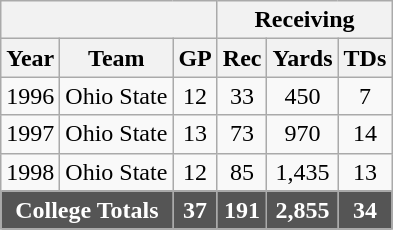<table class="wikitable" style="text-align:center;">
<tr>
<th colspan=3></th>
<th colspan=3>Receiving</th>
</tr>
<tr>
<th>Year</th>
<th>Team</th>
<th>GP</th>
<th>Rec</th>
<th>Yards</th>
<th>TDs</th>
</tr>
<tr>
<td>1996</td>
<td>Ohio State</td>
<td>12</td>
<td>33</td>
<td>450</td>
<td>7</td>
</tr>
<tr>
<td>1997</td>
<td>Ohio State</td>
<td>13</td>
<td>73</td>
<td>970</td>
<td>14</td>
</tr>
<tr>
<td>1998</td>
<td>Ohio State</td>
<td>12</td>
<td>85</td>
<td>1,435</td>
<td>13</td>
</tr>
<tr style="background:#555; font-weight:bold; color:white;">
<td colspan=2>College Totals</td>
<td>37</td>
<td>191</td>
<td>2,855</td>
<td>34</td>
</tr>
</table>
